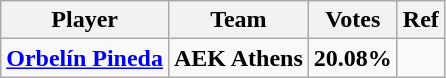<table class="wikitable" style="text-align: left;">
<tr>
<th>Player</th>
<th>Team</th>
<th>Votes</th>
<th>Ref</th>
</tr>
<tr>
<td> <strong><a href='#'>Orbelín Pineda</a></strong></td>
<td><strong>AEK Athens</strong></td>
<td><strong>20.08%</strong></td>
<td align="center"></td>
</tr>
</table>
